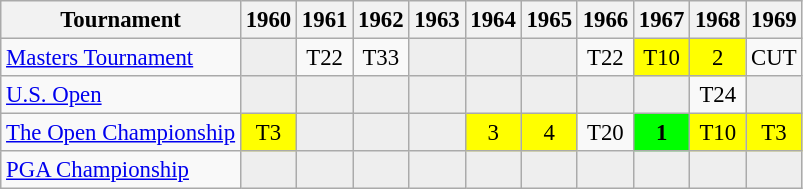<table class="wikitable" style="font-size:95%;text-align:center;">
<tr>
<th>Tournament</th>
<th>1960</th>
<th>1961</th>
<th>1962</th>
<th>1963</th>
<th>1964</th>
<th>1965</th>
<th>1966</th>
<th>1967</th>
<th>1968</th>
<th>1969</th>
</tr>
<tr>
<td align=left><a href='#'>Masters Tournament</a></td>
<td style="background:#eeeeee;"></td>
<td>T22</td>
<td>T33</td>
<td style="background:#eeeeee;"></td>
<td style="background:#eeeeee;"></td>
<td style="background:#eeeeee;"></td>
<td>T22</td>
<td style="background:yellow;">T10</td>
<td style="background:yellow;">2</td>
<td>CUT</td>
</tr>
<tr>
<td align=left><a href='#'>U.S. Open</a></td>
<td style="background:#eeeeee;"></td>
<td style="background:#eeeeee;"></td>
<td style="background:#eeeeee;"></td>
<td style="background:#eeeeee;"></td>
<td style="background:#eeeeee;"></td>
<td style="background:#eeeeee;"></td>
<td style="background:#eeeeee;"></td>
<td style="background:#eeeeee;"></td>
<td>T24</td>
<td style="background:#eeeeee;"></td>
</tr>
<tr>
<td align=left><a href='#'>The Open Championship</a></td>
<td style="background:yellow;">T3</td>
<td style="background:#eeeeee;"></td>
<td style="background:#eeeeee;"></td>
<td style="background:#eeeeee;"></td>
<td style="background:yellow;">3</td>
<td style="background:yellow;">4</td>
<td>T20</td>
<td style="background:lime;"><strong>1</strong></td>
<td style="background:yellow;">T10</td>
<td style="background:yellow;">T3</td>
</tr>
<tr>
<td align=left><a href='#'>PGA Championship</a></td>
<td style="background:#eeeeee;"></td>
<td style="background:#eeeeee;"></td>
<td style="background:#eeeeee;"></td>
<td style="background:#eeeeee;"></td>
<td style="background:#eeeeee;"></td>
<td style="background:#eeeeee;"></td>
<td style="background:#eeeeee;"></td>
<td style="background:#eeeeee;"></td>
<td style="background:#eeeeee;"></td>
<td style="background:#eeeeee;"></td>
</tr>
</table>
